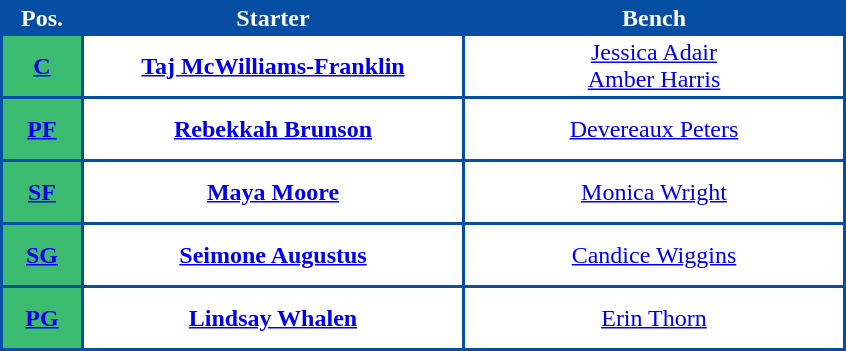<table style="text-align: center; background:#054EA4; color:white">
<tr>
<th width="50">Pos.</th>
<th width="250">Starter</th>
<th width="250">Bench</th>
</tr>
<tr style="height:40px; background:white; color:#092C57">
<th style="background:#3CBC71"><a href='#'><span>C</span></a></th>
<td><strong><a href='#'>Taj McWilliams-Franklin</a></strong></td>
<td><a href='#'>Jessica Adair</a><br><a href='#'>Amber Harris</a></td>
</tr>
<tr style="height:40px; background:white; color:#092C57">
<th style="background:#3CBC71"><a href='#'><span>PF</span></a></th>
<td><strong><a href='#'>Rebekkah Brunson</a></strong></td>
<td><a href='#'>Devereaux Peters</a></td>
</tr>
<tr style="height:40px; background:white; color:#092C57">
<th style="background:#3CBC71"><a href='#'><span>SF</span></a></th>
<td><strong><a href='#'>Maya Moore</a></strong></td>
<td><a href='#'>Monica Wright</a></td>
</tr>
<tr style="height:40px; background:white; color:#092C57">
<th style="background:#3CBC71"><a href='#'><span>SG</span></a></th>
<td><strong><a href='#'>Seimone Augustus</a></strong></td>
<td><a href='#'>Candice Wiggins</a></td>
</tr>
<tr style="height:40px; background:white; color:#092C57">
<th style="background:#3CBC71"><a href='#'><span>PG</span></a></th>
<td><strong><a href='#'>Lindsay Whalen</a></strong></td>
<td><a href='#'>Erin Thorn</a></td>
</tr>
</table>
